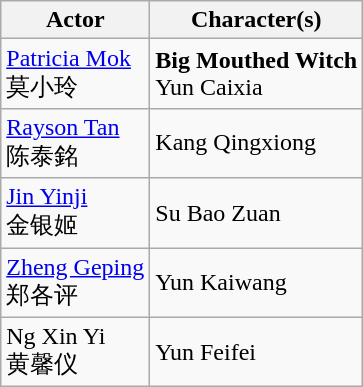<table class="wikitable">
<tr>
<th>Actor</th>
<th>Character(s)</th>
</tr>
<tr>
<td><a href='#'>Patricia Mok</a> <br>莫小玲</td>
<td><strong>Big Mouthed Witch</strong> <br> Yun Caixia</td>
</tr>
<tr>
<td><a href='#'>Rayson Tan</a> <br> 陈泰銘</td>
<td>Kang Qingxiong</td>
</tr>
<tr>
<td><a href='#'>Jin Yinji</a> <br> 金银姬</td>
<td>Su Bao Zuan</td>
</tr>
<tr>
<td><a href='#'>Zheng Geping</a> <br> 郑各评</td>
<td>Yun Kaiwang</td>
</tr>
<tr>
<td>Ng Xin Yi <br> 黄馨仪</td>
<td>Yun Feifei</td>
</tr>
</table>
